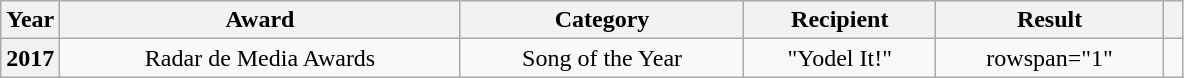<table class="wikitable plainrowheaders unsortable" style="text-align:center">
<tr>
<th style="width:5%;">Year</th>
<th>Award</th>
<th>Category</th>
<th>Recipient</th>
<th>Result</th>
<th></th>
</tr>
<tr>
<th scope="row" rowspan="1">2017</th>
<td>Radar de Media Awards</td>
<td>Song of the Year</td>
<td>"Yodel It!"</td>
<td>rowspan="1" </td>
<td></td>
</tr>
</table>
